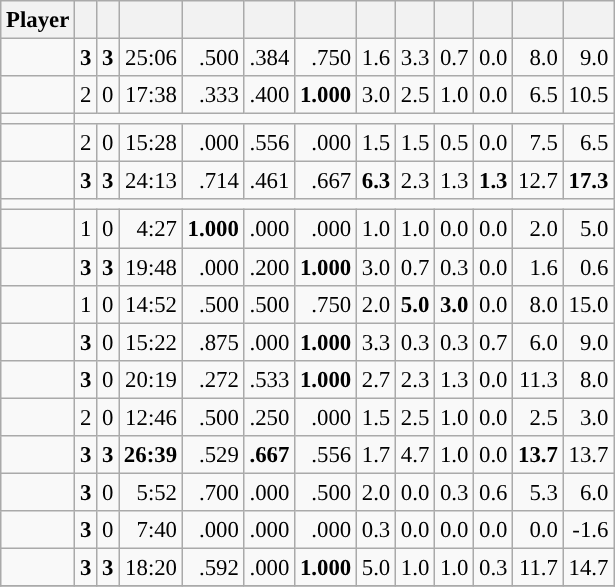<table class="wikitable sortable" style="font-size:95%; text-align:right;">
<tr>
<th>Player</th>
<th></th>
<th></th>
<th></th>
<th></th>
<th></th>
<th></th>
<th></th>
<th></th>
<th></th>
<th></th>
<th></th>
<th></th>
</tr>
<tr>
<td><strong></strong></td>
<td><strong>3</strong></td>
<td><strong>3</strong></td>
<td>25:06</td>
<td>.500</td>
<td>.384</td>
<td>.750</td>
<td>1.6</td>
<td>3.3</td>
<td>0.7</td>
<td>0.0</td>
<td>8.0</td>
<td>9.0</td>
</tr>
<tr>
<td><strong></strong></td>
<td>2</td>
<td>0</td>
<td>17:38</td>
<td>.333</td>
<td>.400</td>
<td><strong>1.000</strong></td>
<td>3.0</td>
<td>2.5</td>
<td>1.0</td>
<td>0.0</td>
<td>6.5</td>
<td>10.5</td>
</tr>
<tr>
<td><strong></strong></td>
<td colspan=12 data-sort-value="-50"></td>
</tr>
<tr>
<td><strong></strong></td>
<td>2</td>
<td>0</td>
<td>15:28</td>
<td>.000</td>
<td>.556</td>
<td>.000</td>
<td>1.5</td>
<td>1.5</td>
<td>0.5</td>
<td>0.0</td>
<td>7.5</td>
<td>6.5</td>
</tr>
<tr>
<td><strong></strong></td>
<td><strong>3</strong></td>
<td><strong>3</strong></td>
<td>24:13</td>
<td>.714</td>
<td>.461</td>
<td>.667</td>
<td><strong>6.3</strong></td>
<td>2.3</td>
<td>1.3</td>
<td><strong>1.3</strong></td>
<td>12.7</td>
<td><strong>17.3</strong></td>
</tr>
<tr>
<td><strong></strong></td>
<td colspan=12 data-sort-value="-50"></td>
</tr>
<tr>
<td><strong></strong></td>
<td>1</td>
<td>0</td>
<td>4:27</td>
<td><strong>1.000</strong></td>
<td>.000</td>
<td>.000</td>
<td>1.0</td>
<td>1.0</td>
<td>0.0</td>
<td>0.0</td>
<td>2.0</td>
<td>5.0</td>
</tr>
<tr>
<td><strong></strong></td>
<td><strong>3</strong></td>
<td><strong>3</strong></td>
<td>19:48</td>
<td>.000</td>
<td>.200</td>
<td><strong>1.000</strong></td>
<td>3.0</td>
<td>0.7</td>
<td>0.3</td>
<td>0.0</td>
<td>1.6</td>
<td>0.6</td>
</tr>
<tr>
<td><strong></strong></td>
<td>1</td>
<td>0</td>
<td>14:52</td>
<td>.500</td>
<td>.500</td>
<td>.750</td>
<td>2.0</td>
<td><strong>5.0</strong></td>
<td><strong>3.0</strong></td>
<td>0.0</td>
<td>8.0</td>
<td>15.0</td>
</tr>
<tr>
<td><strong></strong></td>
<td><strong>3</strong></td>
<td>0</td>
<td>15:22</td>
<td>.875</td>
<td>.000</td>
<td><strong>1.000</strong></td>
<td>3.3</td>
<td>0.3</td>
<td>0.3</td>
<td>0.7</td>
<td>6.0</td>
<td>9.0</td>
</tr>
<tr>
<td><strong></strong></td>
<td><strong>3</strong></td>
<td>0</td>
<td>20:19</td>
<td>.272</td>
<td>.533</td>
<td><strong>1.000</strong></td>
<td>2.7</td>
<td>2.3</td>
<td>1.3</td>
<td>0.0</td>
<td>11.3</td>
<td>8.0</td>
</tr>
<tr>
<td><strong></strong></td>
<td>2</td>
<td>0</td>
<td>12:46</td>
<td>.500</td>
<td>.250</td>
<td>.000</td>
<td>1.5</td>
<td>2.5</td>
<td>1.0</td>
<td>0.0</td>
<td>2.5</td>
<td>3.0</td>
</tr>
<tr>
<td><strong></strong></td>
<td><strong>3</strong></td>
<td><strong>3</strong></td>
<td><strong>26:39</strong></td>
<td>.529</td>
<td><strong>.667</strong></td>
<td>.556</td>
<td>1.7</td>
<td>4.7</td>
<td>1.0</td>
<td>0.0</td>
<td><strong>13.7</strong></td>
<td>13.7</td>
</tr>
<tr>
<td><strong></strong></td>
<td><strong>3</strong></td>
<td>0</td>
<td>5:52</td>
<td>.700</td>
<td>.000</td>
<td>.500</td>
<td>2.0</td>
<td>0.0</td>
<td>0.3</td>
<td>0.6</td>
<td>5.3</td>
<td>6.0</td>
</tr>
<tr>
<td><strong></strong></td>
<td><strong>3</strong></td>
<td>0</td>
<td>7:40</td>
<td>.000</td>
<td>.000</td>
<td>.000</td>
<td>0.3</td>
<td>0.0</td>
<td>0.0</td>
<td>0.0</td>
<td>0.0</td>
<td>-1.6</td>
</tr>
<tr>
<td><strong></strong></td>
<td><strong>3</strong></td>
<td><strong>3</strong></td>
<td>18:20</td>
<td>.592</td>
<td>.000</td>
<td><strong>1.000</strong></td>
<td>5.0</td>
<td>1.0</td>
<td>1.0</td>
<td>0.3</td>
<td>11.7</td>
<td>14.7</td>
</tr>
<tr>
</tr>
</table>
